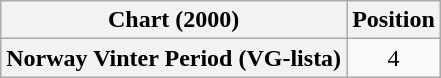<table class="wikitable plainrowheaders" style="text-align:center">
<tr>
<th>Chart (2000)</th>
<th>Position</th>
</tr>
<tr>
<th scope="row">Norway Vinter Period (VG-lista)</th>
<td>4</td>
</tr>
</table>
